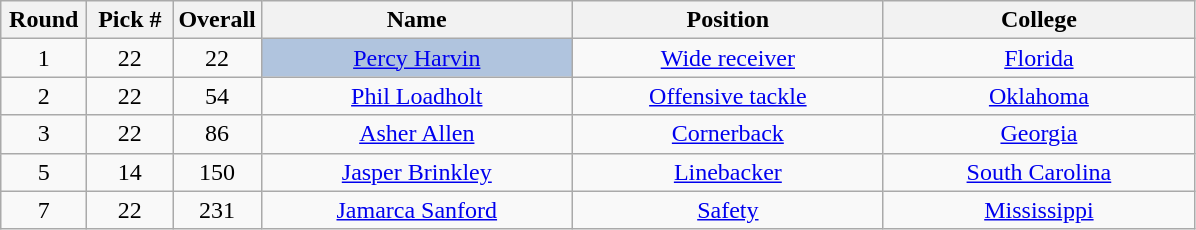<table class="wikitable sortable" style="text-align:center">
<tr>
<th width=50px>Round</th>
<th width=50px>Pick #</th>
<th width=50px>Overall</th>
<th width=200px>Name</th>
<th width=200px>Position</th>
<th width=200px>College</th>
</tr>
<tr>
<td>1</td>
<td>22</td>
<td>22</td>
<td bgcolor=lightsteelblue><a href='#'>Percy Harvin</a></td>
<td><a href='#'>Wide receiver</a></td>
<td><a href='#'>Florida</a></td>
</tr>
<tr>
<td>2</td>
<td>22</td>
<td>54</td>
<td><a href='#'>Phil Loadholt</a></td>
<td><a href='#'>Offensive tackle</a></td>
<td><a href='#'>Oklahoma</a></td>
</tr>
<tr>
<td>3</td>
<td>22</td>
<td>86</td>
<td><a href='#'>Asher Allen</a></td>
<td><a href='#'>Cornerback</a></td>
<td><a href='#'>Georgia</a></td>
</tr>
<tr>
<td>5</td>
<td>14</td>
<td>150</td>
<td><a href='#'>Jasper Brinkley</a></td>
<td><a href='#'>Linebacker</a></td>
<td><a href='#'>South Carolina</a></td>
</tr>
<tr>
<td>7</td>
<td>22</td>
<td>231</td>
<td><a href='#'>Jamarca Sanford</a></td>
<td><a href='#'>Safety</a></td>
<td><a href='#'>Mississippi</a></td>
</tr>
</table>
